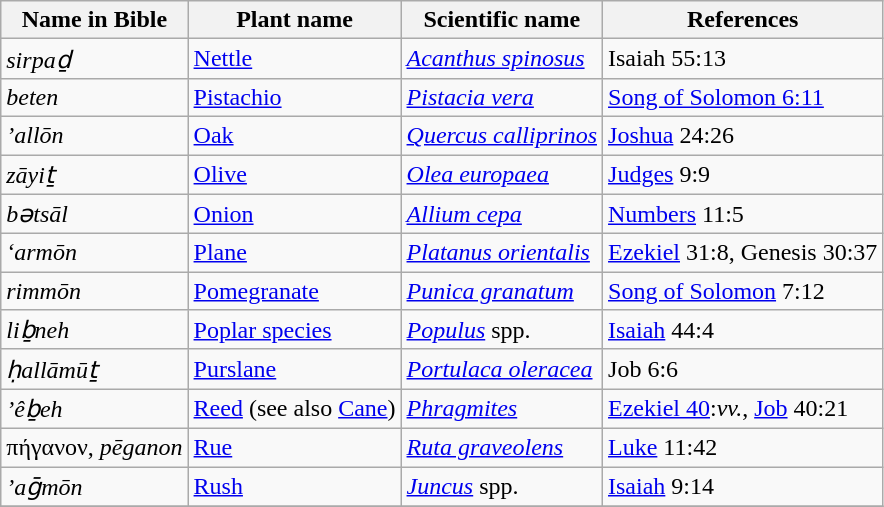<table class="wikitable sortable">
<tr>
<th>Name in Bible</th>
<th>Plant name</th>
<th>Scientific name</th>
<th>References</th>
</tr>
<tr>
<td> <em>sirpaḏ</em></td>
<td><a href='#'>Nettle</a></td>
<td><em><a href='#'>Acanthus spinosus</a></em></td>
<td>Isaiah 55:13</td>
</tr>
<tr>
<td> <em>beten</em></td>
<td><a href='#'>Pistachio</a></td>
<td><em><a href='#'>Pistacia vera</a></em></td>
<td><a href='#'>Song of Solomon 6:11</a></td>
</tr>
<tr>
<td> <em>’allōn</em></td>
<td><a href='#'>Oak</a></td>
<td><em><a href='#'>Quercus calliprinos</a></em></td>
<td><a href='#'>Joshua</a> 24:26</td>
</tr>
<tr>
<td> <em>zāyiṯ</em></td>
<td><a href='#'>Olive</a></td>
<td><em><a href='#'>Olea europaea</a></em></td>
<td><a href='#'>Judges</a> 9:9</td>
</tr>
<tr>
<td> <em>bətsāl</em></td>
<td><a href='#'>Onion</a></td>
<td><em><a href='#'>Allium cepa</a></em></td>
<td><a href='#'>Numbers</a> 11:5</td>
</tr>
<tr>
<td> <em>‘armōn</em></td>
<td><a href='#'>Plane</a></td>
<td><em><a href='#'>Platanus orientalis</a></em></td>
<td><a href='#'>Ezekiel</a> 31:8, Genesis 30:37</td>
</tr>
<tr>
<td> <em>rimmōn</em></td>
<td><a href='#'>Pomegranate</a></td>
<td><em><a href='#'>Punica granatum</a></em></td>
<td><a href='#'>Song of Solomon</a> 7:12</td>
</tr>
<tr>
<td> <em>liḇneh</em></td>
<td><a href='#'>Poplar species</a></td>
<td><em><a href='#'>Populus</a></em> spp.</td>
<td><a href='#'>Isaiah</a> 44:4</td>
</tr>
<tr>
<td> <em>ḥallāmūṯ</em></td>
<td><a href='#'>Purslane</a></td>
<td><em><a href='#'>Portulaca oleracea</a></em></td>
<td>Job 6:6</td>
</tr>
<tr>
<td> <em>’êḇeh</em></td>
<td><a href='#'>Reed</a> (see also <a href='#'>Cane</a>)</td>
<td><em><a href='#'>Phragmites</a></em></td>
<td><a href='#'>Ezekiel 40</a>:<em>vv.</em>, <a href='#'>Job</a> 40:21</td>
</tr>
<tr>
<td>πήγανον, <em>pēganon</em></td>
<td><a href='#'>Rue</a></td>
<td><em><a href='#'>Ruta graveolens</a></em></td>
<td><a href='#'>Luke</a> 11:42</td>
</tr>
<tr>
<td> <em>’aḡmōn</em></td>
<td><a href='#'>Rush</a></td>
<td><em><a href='#'>Juncus</a></em> spp.</td>
<td><a href='#'>Isaiah</a> 9:14</td>
</tr>
<tr>
</tr>
</table>
